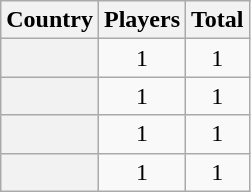<table class="sortable wikitable plainrowheaders" style="text-align:center;">
<tr>
<th scope="col">Country</th>
<th scope="col">Players</th>
<th scope="col">Total</th>
</tr>
<tr>
<th scope="row"></th>
<td>1</td>
<td>1</td>
</tr>
<tr>
<th scope="row"></th>
<td>1</td>
<td>1</td>
</tr>
<tr>
<th scope="row"></th>
<td>1</td>
<td>1</td>
</tr>
<tr>
<th scope="row"></th>
<td>1</td>
<td>1</td>
</tr>
</table>
